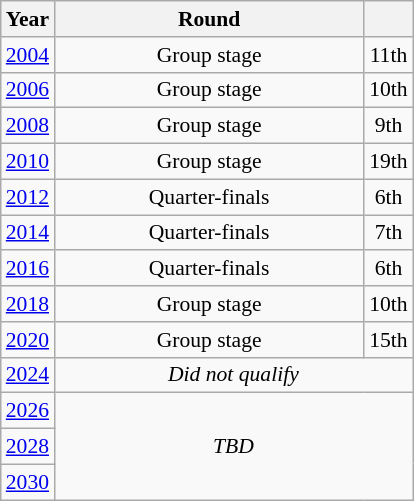<table class="wikitable" style="text-align: center; font-size:90%">
<tr>
<th>Year</th>
<th style="width:200px">Round</th>
<th></th>
</tr>
<tr>
<td><a href='#'>2004</a></td>
<td>Group stage</td>
<td>11th</td>
</tr>
<tr>
<td><a href='#'>2006</a></td>
<td>Group stage</td>
<td>10th</td>
</tr>
<tr>
<td><a href='#'>2008</a></td>
<td>Group stage</td>
<td>9th</td>
</tr>
<tr>
<td><a href='#'>2010</a></td>
<td>Group stage</td>
<td>19th</td>
</tr>
<tr>
<td><a href='#'>2012</a></td>
<td>Quarter-finals</td>
<td>6th</td>
</tr>
<tr>
<td><a href='#'>2014</a></td>
<td>Quarter-finals</td>
<td>7th</td>
</tr>
<tr>
<td><a href='#'>2016</a></td>
<td>Quarter-finals</td>
<td>6th</td>
</tr>
<tr>
<td><a href='#'>2018</a></td>
<td>Group stage</td>
<td>10th</td>
</tr>
<tr>
<td><a href='#'>2020</a></td>
<td>Group stage</td>
<td>15th</td>
</tr>
<tr>
<td><a href='#'>2024</a></td>
<td colspan="2"><em>Did not qualify</em></td>
</tr>
<tr>
<td><a href='#'>2026</a></td>
<td colspan="2" rowspan="3"><em>TBD</em></td>
</tr>
<tr>
<td><a href='#'>2028</a></td>
</tr>
<tr>
<td><a href='#'>2030</a></td>
</tr>
</table>
